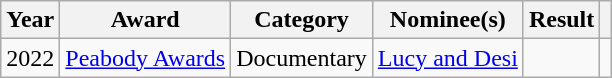<table class="wikitable plainrowheaders sortable">
<tr>
<th scope="col">Year</th>
<th scope="col">Award</th>
<th scope="col">Category</th>
<th scope="col">Nominee(s)</th>
<th scope="col">Result</th>
<th scope="col" class="unsortable"></th>
</tr>
<tr>
<td>2022</td>
<td><a href='#'>Peabody Awards</a></td>
<td>Documentary</td>
<td><a href='#'>Lucy and Desi</a></td>
<td></td>
<td></td>
</tr>
</table>
